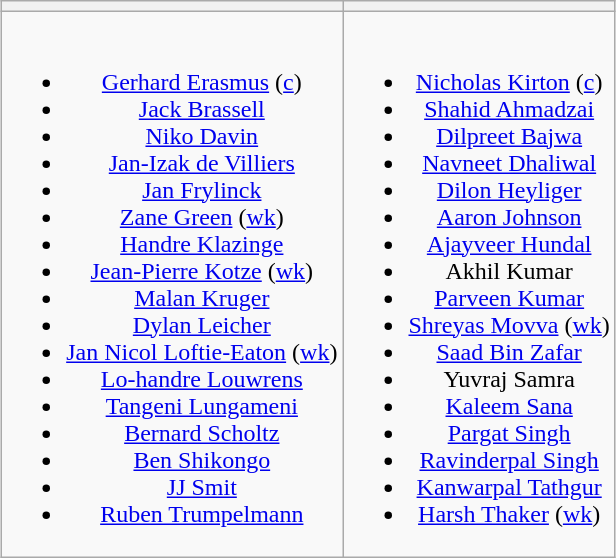<table class="wikitable" style="text-align:center; margin:auto">
<tr>
<th></th>
<th></th>
</tr>
<tr style="vertical-align:top">
<td><br><ul><li><a href='#'>Gerhard Erasmus</a> (<a href='#'>c</a>)</li><li><a href='#'>Jack Brassell</a></li><li><a href='#'>Niko Davin</a></li><li><a href='#'>Jan-Izak de Villiers</a></li><li><a href='#'>Jan Frylinck</a></li><li><a href='#'>Zane Green</a> (<a href='#'>wk</a>)</li><li><a href='#'>Handre Klazinge</a></li><li><a href='#'>Jean-Pierre Kotze</a> (<a href='#'>wk</a>)</li><li><a href='#'>Malan Kruger</a></li><li><a href='#'>Dylan Leicher</a></li><li><a href='#'>Jan Nicol Loftie-Eaton</a> (<a href='#'>wk</a>)</li><li><a href='#'>Lo-handre Louwrens</a></li><li><a href='#'>Tangeni Lungameni</a></li><li><a href='#'>Bernard Scholtz</a></li><li><a href='#'>Ben Shikongo</a></li><li><a href='#'>JJ Smit</a></li><li><a href='#'>Ruben Trumpelmann</a></li></ul></td>
<td><br><ul><li><a href='#'>Nicholas Kirton</a> (<a href='#'>c</a>)</li><li><a href='#'>Shahid Ahmadzai</a></li><li><a href='#'>Dilpreet Bajwa</a></li><li><a href='#'>Navneet Dhaliwal</a></li><li><a href='#'>Dilon Heyliger</a></li><li><a href='#'>Aaron Johnson</a></li><li><a href='#'>Ajayveer Hundal</a></li><li>Akhil Kumar</li><li><a href='#'>Parveen Kumar</a></li><li><a href='#'>Shreyas Movva</a> (<a href='#'>wk</a>)</li><li><a href='#'>Saad Bin Zafar</a></li><li>Yuvraj Samra</li><li><a href='#'>Kaleem Sana</a></li><li><a href='#'>Pargat Singh</a></li><li><a href='#'>Ravinderpal Singh</a></li><li><a href='#'>Kanwarpal Tathgur</a></li><li><a href='#'>Harsh Thaker</a> (<a href='#'>wk</a>)</li></ul></td>
</tr>
</table>
